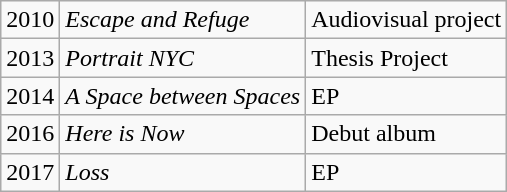<table class="wikitable">
<tr ! Year !! Name !! About |->
<td>2010</td>
<td><em>Escape and Refuge</em></td>
<td>Audiovisual project</td>
</tr>
<tr>
<td>2013</td>
<td><em>Portrait NYC</em></td>
<td>Thesis Project</td>
</tr>
<tr>
<td>2014</td>
<td><em>A Space between Spaces</em></td>
<td>EP</td>
</tr>
<tr>
<td>2016</td>
<td><em>Here is Now</em></td>
<td>Debut album </td>
</tr>
<tr>
<td>2017</td>
<td><em>Loss</em></td>
<td>EP</td>
</tr>
</table>
